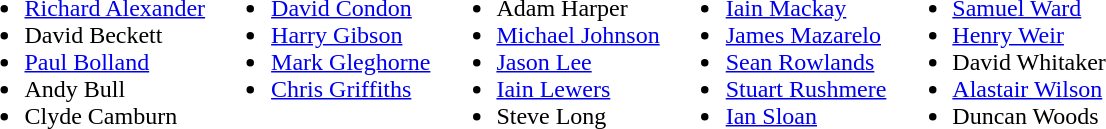<table>
<tr style="vertical-align:top">
<td><br><ul><li><a href='#'>Richard Alexander</a></li><li>David Beckett</li><li><a href='#'>Paul Bolland</a></li><li>Andy Bull</li><li>Clyde Camburn</li></ul></td>
<td><br><ul><li><a href='#'>David Condon</a></li><li><a href='#'>Harry Gibson</a></li><li><a href='#'>Mark Gleghorne</a></li><li><a href='#'>Chris Griffiths</a></li></ul></td>
<td><br><ul><li>Adam Harper</li><li><a href='#'>Michael Johnson</a></li><li><a href='#'>Jason Lee</a></li><li><a href='#'>Iain Lewers</a></li><li>Steve Long</li></ul></td>
<td><br><ul><li><a href='#'>Iain Mackay</a></li><li><a href='#'>James Mazarelo</a></li><li><a href='#'>Sean Rowlands</a></li><li><a href='#'>Stuart Rushmere</a></li><li><a href='#'>Ian Sloan</a></li></ul></td>
<td><br><ul><li><a href='#'>Samuel Ward</a></li><li><a href='#'>Henry Weir</a></li><li>David Whitaker</li><li><a href='#'>Alastair Wilson</a></li><li>Duncan Woods</li></ul></td>
</tr>
</table>
